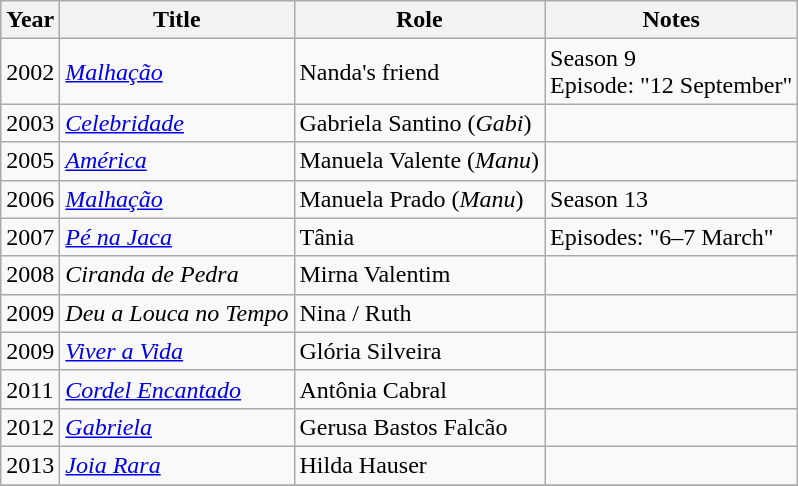<table class="wikitable">
<tr>
<th>Year</th>
<th>Title</th>
<th>Role</th>
<th>Notes</th>
</tr>
<tr>
<td>2002</td>
<td><em><a href='#'>Malhação</a></em></td>
<td>Nanda's friend</td>
<td>Season 9 <br> Episode: "12 September"</td>
</tr>
<tr>
<td>2003</td>
<td><em><a href='#'>Celebridade</a></em></td>
<td>Gabriela Santino (<em>Gabi</em>)</td>
<td></td>
</tr>
<tr>
<td>2005</td>
<td><em><a href='#'>América</a></em></td>
<td>Manuela Valente (<em>Manu</em>)</td>
<td></td>
</tr>
<tr>
<td>2006</td>
<td><em><a href='#'>Malhação</a></em></td>
<td>Manuela Prado (<em>Manu</em>)</td>
<td>Season 13</td>
</tr>
<tr>
<td>2007</td>
<td><em><a href='#'>Pé na Jaca</a></em></td>
<td>Tânia</td>
<td>Episodes: "6–7 March"</td>
</tr>
<tr>
<td>2008</td>
<td><em>Ciranda de Pedra</em></td>
<td>Mirna Valentim</td>
<td></td>
</tr>
<tr>
<td>2009</td>
<td><em>Deu a Louca no Tempo</em></td>
<td>Nina / Ruth</td>
<td></td>
</tr>
<tr>
<td>2009</td>
<td><em><a href='#'>Viver a Vida</a></em></td>
<td>Glória Silveira</td>
<td></td>
</tr>
<tr>
<td>2011</td>
<td><em><a href='#'>Cordel Encantado</a></em></td>
<td>Antônia Cabral</td>
<td></td>
</tr>
<tr>
<td>2012</td>
<td><em><a href='#'>Gabriela</a></em></td>
<td>Gerusa Bastos Falcão</td>
<td></td>
</tr>
<tr>
<td>2013</td>
<td><em><a href='#'>Joia Rara</a></em></td>
<td>Hilda Hauser</td>
<td></td>
</tr>
<tr>
</tr>
</table>
